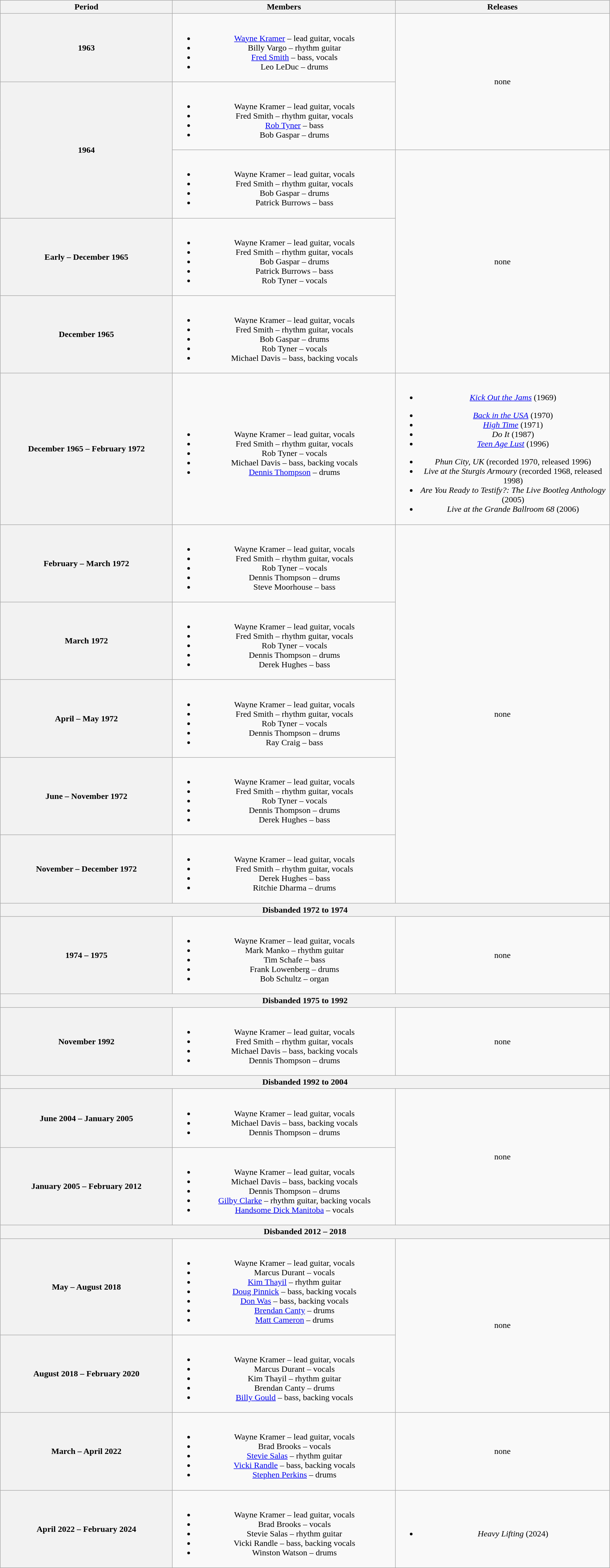<table class="wikitable plainrowheaders" style="text-align:center;">
<tr>
<th scope="col" style="width:20em;">Period</th>
<th scope="col" style="width:26em;">Members</th>
<th scope="col" style="width:25em;">Releases</th>
</tr>
<tr>
<th>1963</th>
<td><br><ul><li><a href='#'>Wayne Kramer</a> – lead guitar, vocals</li><li>Billy Vargo – rhythm guitar</li><li><a href='#'>Fred Smith</a> – bass, vocals</li><li>Leo LeDuc – drums</li></ul></td>
<td rowspan="2">none </td>
</tr>
<tr>
<th rowspan="2">1964</th>
<td><br><ul><li>Wayne Kramer – lead guitar, vocals</li><li>Fred Smith – rhythm guitar, vocals</li><li><a href='#'>Rob Tyner</a> – bass</li><li>Bob Gaspar – drums</li></ul></td>
</tr>
<tr>
<td><br><ul><li>Wayne Kramer – lead guitar, vocals</li><li>Fred Smith – rhythm guitar, vocals</li><li>Bob Gaspar – drums</li><li>Patrick Burrows – bass</li></ul></td>
<td rowspan="3">none </td>
</tr>
<tr>
<th>Early – December 1965</th>
<td><br><ul><li>Wayne Kramer – lead guitar, vocals</li><li>Fred Smith – rhythm guitar, vocals</li><li>Bob Gaspar – drums</li><li>Patrick Burrows – bass</li><li>Rob Tyner – vocals</li></ul></td>
</tr>
<tr>
<th>December 1965</th>
<td><br><ul><li>Wayne Kramer – lead guitar, vocals</li><li>Fred Smith – rhythm guitar, vocals</li><li>Bob Gaspar – drums</li><li>Rob Tyner – vocals</li><li>Michael Davis – bass, backing vocals</li></ul></td>
</tr>
<tr>
<th>December 1965 – February 1972</th>
<td><br><ul><li>Wayne Kramer – lead guitar, vocals</li><li>Fred Smith – rhythm guitar, vocals</li><li>Rob Tyner – vocals</li><li>Michael Davis – bass, backing vocals</li><li><a href='#'>Dennis Thompson</a> – drums</li></ul></td>
<td><br><ul><li><em><a href='#'>Kick Out the Jams</a></em> (1969)</li></ul><ul><li><em><a href='#'>Back in the USA</a></em> (1970)</li><li><em><a href='#'>High Time</a></em> (1971)</li><li><em>Do It</em> (1987)</li><li><em><a href='#'>Teen Age Lust</a></em> (1996)</li></ul><ul><li><em>Phun City, UK</em> (recorded 1970, released 1996)</li><li><em>Live at the Sturgis Armoury</em> (recorded 1968, released 1998)</li><li><em>Are You Ready to Testify?: The Live Bootleg Anthology</em> (2005)</li><li><em>Live at the Grande Ballroom 68</em> (2006)</li></ul></td>
</tr>
<tr>
<th>February – March 1972</th>
<td><br><ul><li>Wayne Kramer – lead guitar, vocals</li><li>Fred Smith – rhythm guitar, vocals</li><li>Rob Tyner – vocals</li><li>Dennis Thompson – drums</li><li>Steve Moorhouse – bass</li></ul></td>
<td rowspan="5">none </td>
</tr>
<tr>
<th>March 1972</th>
<td><br><ul><li>Wayne Kramer – lead guitar, vocals</li><li>Fred Smith – rhythm guitar, vocals</li><li>Rob Tyner – vocals</li><li>Dennis Thompson – drums</li><li>Derek Hughes – bass</li></ul></td>
</tr>
<tr>
<th>April – May 1972</th>
<td><br><ul><li>Wayne Kramer – lead guitar, vocals</li><li>Fred Smith – rhythm guitar, vocals</li><li>Rob Tyner – vocals</li><li>Dennis Thompson – drums</li><li>Ray Craig – bass</li></ul></td>
</tr>
<tr>
<th>June – November 1972</th>
<td><br><ul><li>Wayne Kramer – lead guitar, vocals</li><li>Fred Smith – rhythm guitar, vocals</li><li>Rob Tyner – vocals</li><li>Dennis Thompson – drums</li><li>Derek Hughes – bass</li></ul></td>
</tr>
<tr>
<th>November – December 1972</th>
<td><br><ul><li>Wayne Kramer – lead guitar, vocals</li><li>Fred Smith – rhythm guitar, vocals</li><li>Derek Hughes – bass</li><li>Ritchie Dharma – drums</li></ul></td>
</tr>
<tr>
<th colspan="3">Disbanded 1972 to 1974</th>
</tr>
<tr>
<th>1974 – 1975</th>
<td><br><ul><li>Wayne Kramer – lead guitar, vocals</li><li>Mark Manko – rhythm guitar</li><li>Tim Schafe – bass</li><li>Frank Lowenberg – drums</li><li>Bob Schultz – organ</li></ul></td>
<td>none </td>
</tr>
<tr>
<th colspan="3">Disbanded 1975 to 1992</th>
</tr>
<tr>
<th>November 1992</th>
<td><br><ul><li>Wayne Kramer – lead guitar, vocals</li><li>Fred Smith – rhythm guitar, vocals</li><li>Michael Davis – bass, backing vocals</li><li>Dennis Thompson – drums</li></ul></td>
<td>none </td>
</tr>
<tr>
<th colspan="3">Disbanded 1992 to 2004</th>
</tr>
<tr>
<th>June 2004 – January 2005</th>
<td><br><ul><li>Wayne Kramer – lead guitar, vocals</li><li>Michael Davis – bass, backing vocals</li><li>Dennis Thompson – drums</li></ul></td>
<td rowspan="2">none </td>
</tr>
<tr>
<th>January 2005 – February 2012</th>
<td><br><ul><li>Wayne Kramer – lead guitar, vocals</li><li>Michael Davis – bass, backing vocals</li><li>Dennis Thompson – drums</li><li><a href='#'>Gilby Clarke</a> – rhythm guitar, backing vocals</li><li><a href='#'>Handsome Dick Manitoba</a> – vocals</li></ul></td>
</tr>
<tr>
<th colspan="3">Disbanded 2012 – 2018</th>
</tr>
<tr>
<th>May – August 2018</th>
<td><br><ul><li>Wayne Kramer – lead guitar, vocals</li><li>Marcus Durant – vocals</li><li><a href='#'>Kim Thayil</a> – rhythm guitar</li><li><a href='#'>Doug Pinnick</a> – bass, backing vocals</li><li><a href='#'>Don Was</a> – bass, backing vocals</li><li><a href='#'>Brendan Canty</a> – drums</li><li><a href='#'>Matt Cameron</a> – drums</li></ul></td>
<td rowspan="2">none </td>
</tr>
<tr>
<th>August 2018 – February 2020</th>
<td><br><ul><li>Wayne Kramer – lead guitar, vocals</li><li>Marcus Durant – vocals</li><li>Kim Thayil – rhythm guitar</li><li>Brendan Canty – drums</li><li><a href='#'>Billy Gould</a> – bass, backing vocals</li></ul></td>
</tr>
<tr>
<th>March – April 2022</th>
<td><br><ul><li>Wayne Kramer – lead guitar, vocals</li><li>Brad Brooks – vocals</li><li><a href='#'>Stevie Salas</a> – rhythm guitar</li><li><a href='#'>Vicki Randle</a> – bass, backing vocals</li><li><a href='#'>Stephen Perkins</a> – drums</li></ul></td>
<td>none </td>
</tr>
<tr>
<th>April 2022 – February 2024</th>
<td><br><ul><li>Wayne Kramer – lead guitar, vocals</li><li>Brad Brooks – vocals</li><li>Stevie Salas – rhythm guitar</li><li>Vicki Randle – bass, backing vocals</li><li>Winston Watson – drums</li></ul></td>
<td><br><ul><li><em>Heavy Lifting</em> (2024)</li></ul></td>
</tr>
</table>
